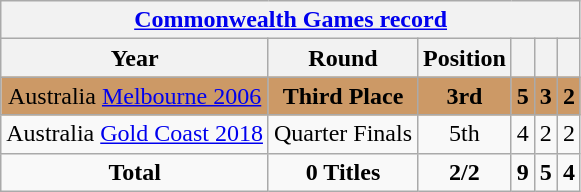<table class="wikitable" style="text-align: center;">
<tr>
<th colspan=10><a href='#'>Commonwealth Games record</a></th>
</tr>
<tr>
<th>Year</th>
<th>Round</th>
<th>Position</th>
<th></th>
<th></th>
<th></th>
</tr>
<tr bgcolor=cc9966>
<td>Australia <a href='#'>Melbourne 2006</a></td>
<td><strong>Third Place</strong></td>
<td><strong>3rd</strong></td>
<td><strong>5</strong></td>
<td><strong>3</strong></td>
<td><strong>2</strong></td>
</tr>
<tr bgcolor=>
<td>Australia <a href='#'>Gold Coast 2018</a></td>
<td>Quarter Finals</td>
<td>5th</td>
<td>4</td>
<td>2</td>
<td>2</td>
</tr>
<tr>
<td colspan=1><strong>Total</strong></td>
<td><strong>0 Titles</strong></td>
<td><strong>2/2</strong></td>
<td><strong>9</strong></td>
<td><strong>5</strong></td>
<td><strong>4</strong></td>
</tr>
</table>
